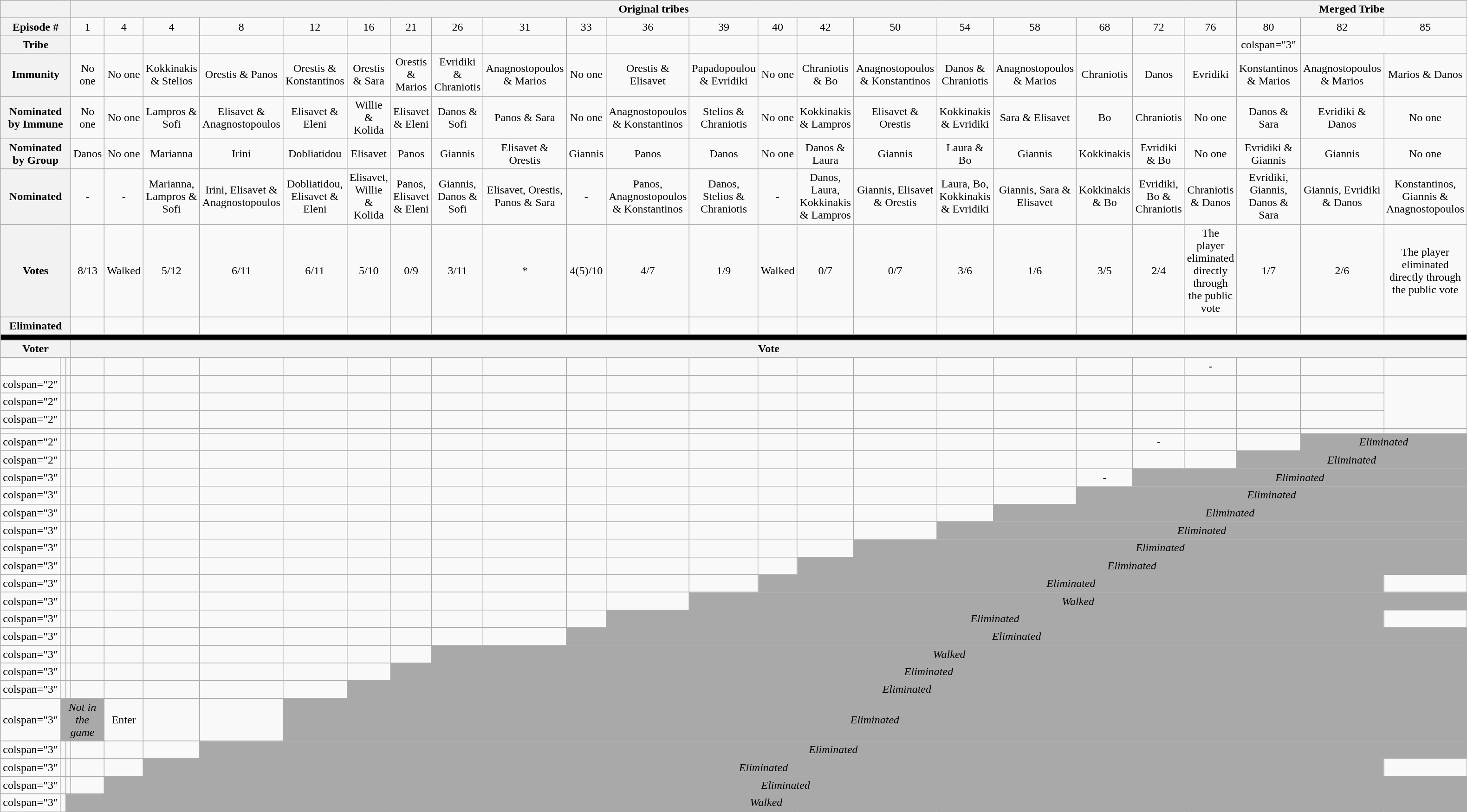<table class="wikitable " style="text-align:center;">
<tr>
<th colspan="3"></th>
<th colspan="20">Original tribes</th>
<th colspan="3">Merged Tribe</th>
</tr>
<tr>
<th colspan="3">Episode #</th>
<td>1</td>
<td>4</td>
<td>4</td>
<td>8</td>
<td>12</td>
<td>16</td>
<td>21</td>
<td>26</td>
<td>31</td>
<td>33</td>
<td>36</td>
<td>39</td>
<td>40</td>
<td>42</td>
<td>50</td>
<td>54</td>
<td>58</td>
<td>68</td>
<td>72</td>
<td>76</td>
<td>80</td>
<td>82</td>
<td>85</td>
</tr>
<tr>
<th colspan="3">Tribe</th>
<td></td>
<td></td>
<td></td>
<td></td>
<td></td>
<td></td>
<td></td>
<td></td>
<td></td>
<td></td>
<td></td>
<td></td>
<td></td>
<td></td>
<td></td>
<td></td>
<td></td>
<td></td>
<td></td>
<td></td>
<td>colspan="3" </td>
</tr>
<tr>
<th colspan="3">Immunity</th>
<td>No one</td>
<td>No one</td>
<td>Kokkinakis & Stelios</td>
<td>Orestis & Panos</td>
<td>Orestis & Konstantinos</td>
<td>Orestis & Sara</td>
<td>Orestis & Marios</td>
<td>Evridiki & Chraniotis</td>
<td>Anagnostopoulos & Marios</td>
<td>No one</td>
<td>Orestis & Elisavet</td>
<td>Papadopoulou & Evridiki</td>
<td>No one</td>
<td>Chraniotis & Bo</td>
<td>Anagnostopoulos & Konstantinos</td>
<td>Danos & Chraniotis</td>
<td>Anagnostopoulos & Marios</td>
<td>Chraniotis</td>
<td>Danos</td>
<td>Evridiki</td>
<td>Konstantinos & Marios</td>
<td>Anagnostopoulos & Marios</td>
<td>Marios & Danos</td>
</tr>
<tr>
<th colspan="3">Nominated by Immune</th>
<td>No one</td>
<td>No one</td>
<td>Lampros & Sofi</td>
<td>Elisavet & Anagnostopoulos</td>
<td>Elisavet & Eleni</td>
<td>Willie & Kolida</td>
<td>Elisavet & Eleni</td>
<td>Danos & Sofi</td>
<td>Panos & Sara</td>
<td>No one</td>
<td>Anagnostopoulos & Konstantinos</td>
<td>Stelios & Chraniotis</td>
<td>No one</td>
<td>Kokkinakis & Lampros</td>
<td>Elisavet & Orestis</td>
<td>Kokkinakis & Evridiki</td>
<td>Sara & Elisavet</td>
<td>Bo</td>
<td>Chraniotis</td>
<td>No one</td>
<td>Danos & Sara</td>
<td>Evridiki & Danos</td>
<td>No one</td>
</tr>
<tr>
<th colspan="3">Nominated by Group</th>
<td>Danos</td>
<td>No one</td>
<td>Marianna</td>
<td>Irini</td>
<td>Dobliatidou</td>
<td>Elisavet</td>
<td>Panos</td>
<td>Giannis</td>
<td>Elisavet & Orestis</td>
<td>Giannis</td>
<td>Panos</td>
<td>Danos</td>
<td>No one</td>
<td>Danos & Laura</td>
<td>Giannis</td>
<td>Laura & Bo</td>
<td>Giannis</td>
<td>Kokkinakis</td>
<td>Evridiki & Bo</td>
<td>No one</td>
<td>Evridiki & Giannis</td>
<td>Giannis</td>
<td>No one</td>
</tr>
<tr>
<th colspan="3">Nominated</th>
<td>-</td>
<td>-</td>
<td>Marianna, Lampros & Sofi</td>
<td>Irini, Elisavet & Anagnostopoulos</td>
<td>Dobliatidou, Elisavet & Eleni</td>
<td>Elisavet, Willie & Kolida</td>
<td>Panos, Elisavet & Eleni</td>
<td>Giannis, Danos & Sofi</td>
<td>Elisavet, Orestis, Panos & Sara</td>
<td>-</td>
<td>Panos, Anagnostopoulos & Konstantinos</td>
<td>Danos, Stelios & Chraniotis</td>
<td>-</td>
<td>Danos, Laura, Kokkinakis & Lampros</td>
<td>Giannis, Elisavet & Orestis</td>
<td>Laura, Bo, Kokkinakis & Evridiki</td>
<td>Giannis, Sara & Elisavet</td>
<td>Kokkinakis & Bo</td>
<td>Evridiki, Bo & Chraniotis</td>
<td>Chraniotis & Danos</td>
<td>Evridiki, Giannis, Danos & Sara</td>
<td>Giannis, Evridiki & Danos</td>
<td>Konstantinos, Giannis & Anagnostopoulos</td>
</tr>
<tr>
<th colspan="3">Votes</th>
<td>8/13</td>
<td>Walked</td>
<td>5/12</td>
<td>6/11</td>
<td>6/11</td>
<td>5/10</td>
<td>0/9</td>
<td>3/11</td>
<td>*</td>
<td>4(5)/10</td>
<td>4/7</td>
<td>1/9</td>
<td>Walked</td>
<td>0/7</td>
<td>0/7</td>
<td>3/6</td>
<td>1/6</td>
<td>3/5</td>
<td>2/4</td>
<td>The player eliminated directly through the public vote</td>
<td>1/7</td>
<td>2/6</td>
<td>The player eliminated directly through the public vote</td>
</tr>
<tr>
<th colspan="3">Eliminated</th>
<td></td>
<td></td>
<td></td>
<td></td>
<td></td>
<td></td>
<td></td>
<td></td>
<td></td>
<td></td>
<td></td>
<td></td>
<td></td>
<td></td>
<td></td>
<td></td>
<td></td>
<td></td>
<td></td>
<td></td>
<td></td>
<td></td>
<td></td>
</tr>
<tr>
<th colspan="26" style="background:black;"></th>
</tr>
<tr>
<th colspan="3">Voter</th>
<th colspan="26">Vote</th>
</tr>
<tr>
<td></td>
<td></td>
<td></td>
<td></td>
<td></td>
<td></td>
<td></td>
<td></td>
<td></td>
<td></td>
<td></td>
<td></td>
<td></td>
<td></td>
<td></td>
<td></td>
<td></td>
<td></td>
<td></td>
<td></td>
<td></td>
<td></td>
<td>-</td>
<td></td>
<td></td>
<td></td>
</tr>
<tr>
<td>colspan="2" </td>
<td></td>
<td></td>
<td></td>
<td></td>
<td></td>
<td></td>
<td></td>
<td></td>
<td></td>
<td></td>
<td></td>
<td></td>
<td></td>
<td></td>
<td></td>
<td></td>
<td></td>
<td></td>
<td></td>
<td></td>
<td></td>
<td></td>
<td></td>
<td></td>
</tr>
<tr>
<td>colspan="2" </td>
<td></td>
<td></td>
<td></td>
<td></td>
<td></td>
<td></td>
<td></td>
<td></td>
<td></td>
<td></td>
<td></td>
<td></td>
<td></td>
<td></td>
<td></td>
<td></td>
<td></td>
<td></td>
<td></td>
<td></td>
<td></td>
<td></td>
<td></td>
<td></td>
</tr>
<tr>
<td>colspan="2" </td>
<td></td>
<td></td>
<td></td>
<td></td>
<td></td>
<td></td>
<td></td>
<td></td>
<td></td>
<td></td>
<td></td>
<td></td>
<td></td>
<td></td>
<td></td>
<td></td>
<td></td>
<td></td>
<td></td>
<td></td>
<td></td>
<td></td>
<td></td>
<td></td>
</tr>
<tr>
<td></td>
<td></td>
<td></td>
<td></td>
<td></td>
<td></td>
<td></td>
<td></td>
<td></td>
<td></td>
<td></td>
<td></td>
<td></td>
<td></td>
<td></td>
<td></td>
<td></td>
<td></td>
<td></td>
<td></td>
<td></td>
<td></td>
<td></td>
<td></td>
<td></td>
<td></td>
</tr>
<tr>
<td>colspan="2" </td>
<td></td>
<td></td>
<td></td>
<td></td>
<td></td>
<td></td>
<td></td>
<td></td>
<td></td>
<td></td>
<td></td>
<td></td>
<td></td>
<td></td>
<td></td>
<td></td>
<td></td>
<td></td>
<td></td>
<td></td>
<td>-</td>
<td></td>
<td></td>
<td colspan=10 bgcolor=darkgray><em>Eliminated</em></td>
</tr>
<tr>
<td>colspan="2" </td>
<td></td>
<td></td>
<td></td>
<td></td>
<td></td>
<td></td>
<td></td>
<td></td>
<td></td>
<td></td>
<td></td>
<td></td>
<td></td>
<td></td>
<td></td>
<td></td>
<td></td>
<td></td>
<td></td>
<td></td>
<td></td>
<td></td>
<td colspan=10 bgcolor=darkgray><em>Eliminated</em></td>
</tr>
<tr>
<td>colspan="3" </td>
<td></td>
<td></td>
<td></td>
<td></td>
<td></td>
<td></td>
<td></td>
<td></td>
<td></td>
<td></td>
<td></td>
<td></td>
<td></td>
<td></td>
<td></td>
<td></td>
<td></td>
<td></td>
<td></td>
<td>-</td>
<td colspan=10 bgcolor=darkgray><em>Eliminated</em></td>
</tr>
<tr>
<td>colspan="3" </td>
<td></td>
<td></td>
<td></td>
<td></td>
<td></td>
<td></td>
<td></td>
<td></td>
<td></td>
<td></td>
<td></td>
<td></td>
<td></td>
<td></td>
<td></td>
<td></td>
<td></td>
<td></td>
<td></td>
<td colspan=10 bgcolor=darkgray><em>Eliminated</em></td>
</tr>
<tr>
<td>colspan="3" </td>
<td></td>
<td></td>
<td></td>
<td></td>
<td></td>
<td></td>
<td></td>
<td></td>
<td></td>
<td></td>
<td></td>
<td></td>
<td></td>
<td></td>
<td></td>
<td></td>
<td></td>
<td></td>
<td colspan=10 bgcolor=darkgray><em>Eliminated</em></td>
</tr>
<tr>
<td>colspan="3" </td>
<td></td>
<td></td>
<td></td>
<td></td>
<td></td>
<td></td>
<td></td>
<td></td>
<td></td>
<td></td>
<td></td>
<td></td>
<td></td>
<td></td>
<td></td>
<td></td>
<td></td>
<td colspan=10 bgcolor=darkgray><em>Eliminated</em></td>
</tr>
<tr>
<td>colspan="3" </td>
<td></td>
<td></td>
<td></td>
<td></td>
<td></td>
<td></td>
<td></td>
<td></td>
<td></td>
<td></td>
<td></td>
<td></td>
<td></td>
<td></td>
<td></td>
<td></td>
<td colspan=10 bgcolor=darkgray><em>Eliminated</em></td>
</tr>
<tr>
<td>colspan="3" </td>
<td></td>
<td></td>
<td></td>
<td></td>
<td></td>
<td></td>
<td></td>
<td></td>
<td></td>
<td></td>
<td></td>
<td></td>
<td></td>
<td></td>
<td></td>
<td colspan=10 bgcolor=darkgray><em>Eliminated</em></td>
</tr>
<tr>
<td>colspan="3" </td>
<td></td>
<td></td>
<td></td>
<td></td>
<td></td>
<td></td>
<td></td>
<td></td>
<td></td>
<td></td>
<td></td>
<td></td>
<td></td>
<td></td>
<td colspan=10 bgcolor=darkgray><em>Eliminated</em></td>
</tr>
<tr>
<td>colspan="3" </td>
<td></td>
<td></td>
<td></td>
<td></td>
<td></td>
<td></td>
<td></td>
<td></td>
<td></td>
<td></td>
<td></td>
<td></td>
<td></td>
<td colspan=13 bgcolor=darkgray><em>Walked</em></td>
</tr>
<tr>
<td>colspan="3" </td>
<td></td>
<td></td>
<td></td>
<td></td>
<td></td>
<td></td>
<td></td>
<td></td>
<td></td>
<td></td>
<td></td>
<td></td>
<td colspan=12 bgcolor=darkgray><em>Eliminated</em></td>
</tr>
<tr>
<td>colspan="3" </td>
<td></td>
<td></td>
<td></td>
<td></td>
<td></td>
<td></td>
<td></td>
<td></td>
<td></td>
<td></td>
<td></td>
<td colspan=20 bgcolor=darkgray><em>Eliminated</em></td>
</tr>
<tr>
<td>colspan="3" </td>
<td></td>
<td></td>
<td></td>
<td></td>
<td></td>
<td></td>
<td></td>
<td></td>
<td></td>
<td colspan=20 bgcolor=darkgray><em>Walked</em></td>
</tr>
<tr>
<td>colspan="3" </td>
<td></td>
<td></td>
<td></td>
<td></td>
<td></td>
<td></td>
<td></td>
<td></td>
<td colspan=20 bgcolor=darkgray><em>Eliminated</em></td>
</tr>
<tr>
<td>colspan="3" </td>
<td></td>
<td></td>
<td></td>
<td></td>
<td></td>
<td></td>
<td></td>
<td colspan=20 bgcolor=darkgray><em>Eliminated</em></td>
</tr>
<tr>
<td>colspan="3" </td>
<td colspan=3 bgcolor=darkgray><em>Not in the game</em></td>
<td>Enter</td>
<td></td>
<td></td>
<td colspan=20 bgcolor=darkgray><em>Eliminated</em></td>
</tr>
<tr>
<td>colspan="3" </td>
<td></td>
<td></td>
<td></td>
<td></td>
<td></td>
<td colspan=20 bgcolor=darkgray><em>Eliminated</em></td>
</tr>
<tr>
<td>colspan="3" </td>
<td></td>
<td></td>
<td></td>
<td></td>
<td colspan=20 bgcolor=darkgray><em>Eliminated</em></td>
</tr>
<tr>
<td>colspan="3" </td>
<td></td>
<td></td>
<td></td>
<td colspan=23 bgcolor=darkgray><em>Eliminated</em></td>
</tr>
<tr>
<td>colspan="3" </td>
<td></td>
<td colspan=26 bgcolor=darkgray><em>Walked</em></td>
</tr>
</table>
